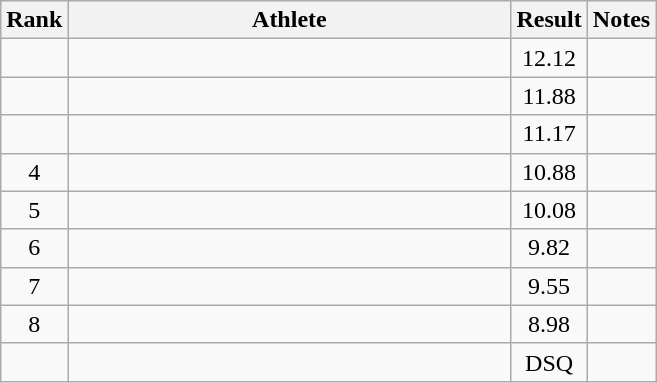<table class="wikitable" style="text-align:center">
<tr>
<th>Rank</th>
<th Style="width:18em">Athlete</th>
<th>Result</th>
<th>Notes</th>
</tr>
<tr>
<td></td>
<td style="text-align:left"></td>
<td>12.12</td>
<td></td>
</tr>
<tr>
<td></td>
<td style="text-align:left"></td>
<td>11.88</td>
<td></td>
</tr>
<tr>
<td></td>
<td style="text-align:left"></td>
<td>11.17</td>
<td></td>
</tr>
<tr>
<td>4</td>
<td style="text-align:left"></td>
<td>10.88</td>
<td></td>
</tr>
<tr>
<td>5</td>
<td style="text-align:left"></td>
<td>10.08</td>
<td></td>
</tr>
<tr>
<td>6</td>
<td style="text-align:left"></td>
<td>9.82</td>
<td></td>
</tr>
<tr>
<td>7</td>
<td style="text-align:left"></td>
<td>9.55</td>
<td></td>
</tr>
<tr>
<td>8</td>
<td style="text-align:left"></td>
<td>8.98</td>
<td></td>
</tr>
<tr>
<td></td>
<td style="text-align:left"></td>
<td>DSQ</td>
<td></td>
</tr>
</table>
